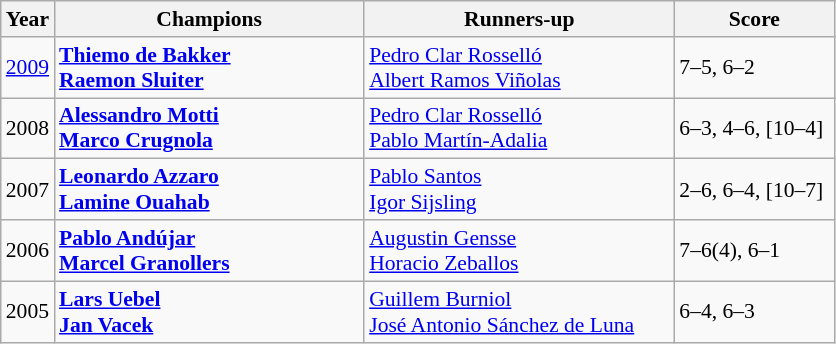<table class="wikitable" style="font-size:90%">
<tr>
<th>Year</th>
<th width="200">Champions</th>
<th width="200">Runners-up</th>
<th width="100">Score</th>
</tr>
<tr>
<td><a href='#'>2009</a></td>
<td> <strong><a href='#'>Thiemo de Bakker</a></strong><br> <strong><a href='#'>Raemon Sluiter</a></strong></td>
<td> <a href='#'>Pedro Clar Rosselló</a><br> <a href='#'>Albert Ramos Viñolas</a></td>
<td>7–5, 6–2</td>
</tr>
<tr>
<td>2008</td>
<td> <strong><a href='#'>Alessandro Motti</a></strong><br> <strong><a href='#'>Marco Crugnola</a></strong></td>
<td> <a href='#'>Pedro Clar Rosselló</a><br> <a href='#'>Pablo Martín-Adalia</a></td>
<td>6–3, 4–6, [10–4]</td>
</tr>
<tr>
<td>2007</td>
<td> <strong><a href='#'>Leonardo Azzaro</a></strong><br> <strong><a href='#'>Lamine Ouahab</a></strong></td>
<td> <a href='#'>Pablo Santos</a><br> <a href='#'>Igor Sijsling</a></td>
<td>2–6, 6–4, [10–7]</td>
</tr>
<tr>
<td>2006</td>
<td> <strong><a href='#'>Pablo Andújar</a></strong><br> <strong><a href='#'>Marcel Granollers</a></strong></td>
<td> <a href='#'>Augustin Gensse</a><br> <a href='#'>Horacio Zeballos</a></td>
<td>7–6(4), 6–1</td>
</tr>
<tr>
<td>2005</td>
<td> <strong><a href='#'>Lars Uebel</a></strong><br> <strong><a href='#'>Jan Vacek</a></strong></td>
<td> <a href='#'>Guillem Burniol</a><br> <a href='#'>José Antonio Sánchez de Luna</a></td>
<td>6–4, 6–3</td>
</tr>
</table>
